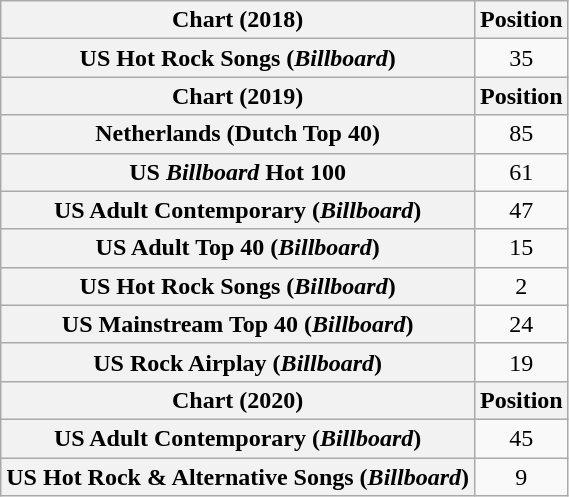<table class="wikitable sortable plainrowheaders" style="text-align:center">
<tr>
<th scope="col">Chart (2018)</th>
<th scope="col">Position</th>
</tr>
<tr>
<th scope="row">US Hot Rock Songs (<em>Billboard</em>)</th>
<td>35</td>
</tr>
<tr>
<th scope="col">Chart (2019)</th>
<th scope="col">Position</th>
</tr>
<tr>
<th scope="row">Netherlands (Dutch Top 40)</th>
<td>85</td>
</tr>
<tr>
<th scope="row">US <em>Billboard</em> Hot 100</th>
<td>61</td>
</tr>
<tr>
<th scope="row">US Adult Contemporary (<em>Billboard</em>)</th>
<td>47</td>
</tr>
<tr>
<th scope="row">US Adult Top 40 (<em>Billboard</em>)</th>
<td>15</td>
</tr>
<tr>
<th scope="row">US Hot Rock Songs (<em>Billboard</em>)</th>
<td>2</td>
</tr>
<tr>
<th scope="row">US Mainstream Top 40 (<em>Billboard</em>)</th>
<td>24</td>
</tr>
<tr>
<th scope="row">US Rock Airplay (<em>Billboard</em>)</th>
<td>19</td>
</tr>
<tr>
<th scope="col">Chart (2020)</th>
<th scope="col">Position</th>
</tr>
<tr>
<th scope="row">US Adult Contemporary (<em>Billboard</em>)</th>
<td>45</td>
</tr>
<tr>
<th scope="row">US Hot Rock & Alternative Songs (<em>Billboard</em>)</th>
<td>9</td>
</tr>
</table>
